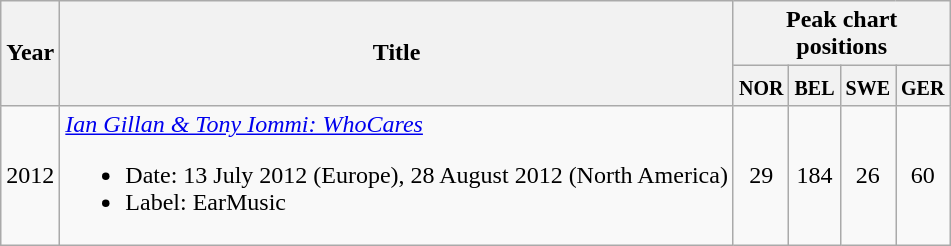<table class=wikitable style=text-align:center;>
<tr>
<th rowspan=2>Year</th>
<th rowspan=2>Title</th>
<th colspan=4>Peak chart positions</th>
</tr>
<tr style="vertical-align:top;line-height:1.2">
<th width=25px><small>NOR</small><br></th>
<th width=25px><small>BEL</small><br></th>
<th width=25px><small>SWE</small><br></th>
<th width=25px><small>GER</small><br></th>
</tr>
<tr>
<td>2012</td>
<td align=left><em><a href='#'>Ian Gillan & Tony Iommi: WhoCares</a></em><br><ul><li>Date: 13 July 2012 (Europe), 28 August 2012 (North America)</li><li>Label: EarMusic</li></ul></td>
<td>29</td>
<td>184</td>
<td>26</td>
<td>60</td>
</tr>
</table>
